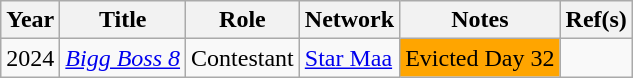<table class="wikitable">
<tr>
<th>Year</th>
<th>Title</th>
<th>Role</th>
<th>Network</th>
<th>Notes</th>
<th>Ref(s)</th>
</tr>
<tr>
<td>2024</td>
<td><a href='#'><em>Bigg Boss 8</em></a></td>
<td>Contestant</td>
<td><a href='#'>Star Maa</a></td>
<td style="background:Orange">Evicted Day 32</td>
<td></td>
</tr>
</table>
